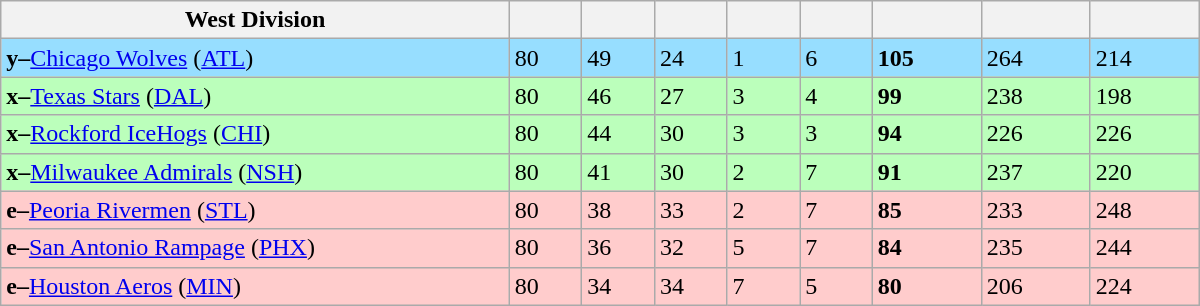<table class="wikitable" style="width:50em">
<tr>
<th width="35%">West Division</th>
<th width="5%"></th>
<th width="5%"></th>
<th width="5%"></th>
<th width="5%"></th>
<th width="5%"></th>
<th width="7.5%"></th>
<th width="7.5%"></th>
<th width="7.5%"></th>
</tr>
<tr bgcolor=#97DEFF>
<td><strong>y–</strong><a href='#'>Chicago Wolves</a> (<a href='#'>ATL</a>)</td>
<td>80</td>
<td>49</td>
<td>24</td>
<td>1</td>
<td>6</td>
<td><strong>105</strong></td>
<td>264</td>
<td>214</td>
</tr>
<tr bgcolor=#bbffbb>
<td><strong>x–</strong><a href='#'>Texas Stars</a> (<a href='#'>DAL</a>)</td>
<td>80</td>
<td>46</td>
<td>27</td>
<td>3</td>
<td>4</td>
<td><strong>99</strong></td>
<td>238</td>
<td>198</td>
</tr>
<tr bgcolor=#bbffbb>
<td><strong>x–</strong><a href='#'>Rockford IceHogs</a> (<a href='#'>CHI</a>)</td>
<td>80</td>
<td>44</td>
<td>30</td>
<td>3</td>
<td>3</td>
<td><strong>94</strong></td>
<td>226</td>
<td>226</td>
</tr>
<tr bgcolor=#bbffbb>
<td><strong>x–</strong><a href='#'>Milwaukee Admirals</a> (<a href='#'>NSH</a>)</td>
<td>80</td>
<td>41</td>
<td>30</td>
<td>2</td>
<td>7</td>
<td><strong>91</strong></td>
<td>237</td>
<td>220</td>
</tr>
<tr bgcolor=#ffcccc>
<td><strong>e–</strong><a href='#'>Peoria Rivermen</a> (<a href='#'>STL</a>)</td>
<td>80</td>
<td>38</td>
<td>33</td>
<td>2</td>
<td>7</td>
<td><strong>85</strong></td>
<td>233</td>
<td>248</td>
</tr>
<tr bgcolor=#ffcccc>
<td><strong>e–</strong><a href='#'>San Antonio Rampage</a> (<a href='#'>PHX</a>)</td>
<td>80</td>
<td>36</td>
<td>32</td>
<td>5</td>
<td>7</td>
<td><strong>84</strong></td>
<td>235</td>
<td>244</td>
</tr>
<tr bgcolor=#ffcccc>
<td><strong>e–</strong><a href='#'>Houston Aeros</a> (<a href='#'>MIN</a>)</td>
<td>80</td>
<td>34</td>
<td>34</td>
<td>7</td>
<td>5</td>
<td><strong>80</strong></td>
<td>206</td>
<td>224</td>
</tr>
</table>
